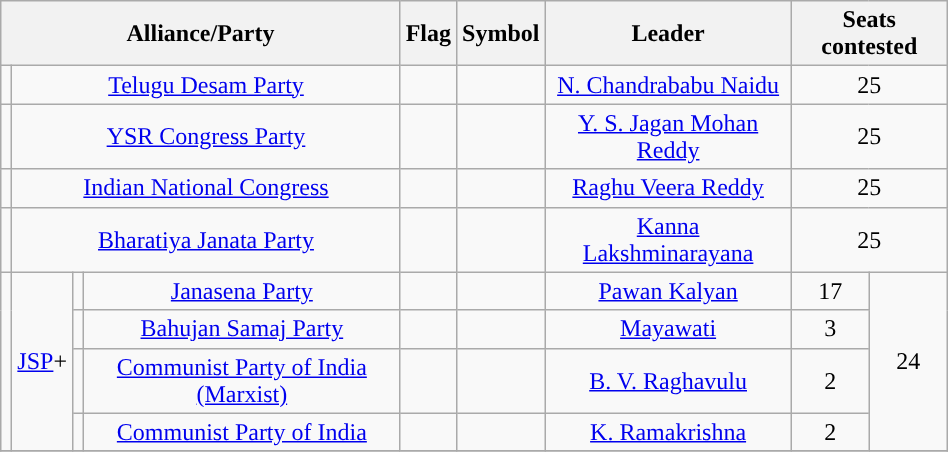<table class="wikitable sortable" width="50%" style="text-align:center;">
<tr>
<th colspan=4>Alliance/Party</th>
<th>Flag</th>
<th>Symbol</th>
<th>Leader</th>
<th colspan=4>Seats contested</th>
</tr>
<tr>
<td style="text-align:center; background:"></td>
<td colspan=3><a href='#'>Telugu Desam Party</a></td>
<td></td>
<td></td>
<td><a href='#'>N. Chandrababu Naidu</a></td>
<td colspan=3>25</td>
</tr>
<tr>
<td style="text-align:center; background:"></td>
<td colspan="3"><a href='#'>YSR Congress Party</a></td>
<td></td>
<td></td>
<td><a href='#'>Y. S. Jagan Mohan Reddy</a></td>
<td colspan="3">25</td>
</tr>
<tr>
<td style="text-align:center; background:"></td>
<td colspan=3><a href='#'>Indian National Congress</a></td>
<td></td>
<td></td>
<td><a href='#'>Raghu Veera Reddy</a></td>
<td colspan=3>25</td>
</tr>
<tr>
<td style="text-align:center; background:"></td>
<td colspan=3><a href='#'>Bharatiya Janata Party</a></td>
<td></td>
<td></td>
<td><a href='#'>Kanna Lakshminarayana</a></td>
<td colspan=3>25</td>
</tr>
<tr>
<td rowspan=4 style="text-align:center; background:"></td>
<td rowspan=4><a href='#'>JSP</a>+</td>
<td style="text-align:center; background:"></td>
<td><a href='#'>Janasena Party</a></td>
<td></td>
<td></td>
<td><a href='#'>Pawan Kalyan</a></td>
<td>17</td>
<td rowspan=4>24</td>
</tr>
<tr>
<td style="text-align:center; background:"></td>
<td><a href='#'>Bahujan Samaj Party</a></td>
<td></td>
<td></td>
<td><a href='#'>Mayawati</a></td>
<td>3</td>
</tr>
<tr>
<td style="text-align:center; background:"></td>
<td><a href='#'>Communist Party of India (Marxist)</a></td>
<td></td>
<td></td>
<td><a href='#'>B. V. Raghavulu</a></td>
<td>2</td>
</tr>
<tr>
<td style="text-align:center; background:"></td>
<td><a href='#'>Communist Party of India</a></td>
<td></td>
<td></td>
<td><a href='#'>K. Ramakrishna</a></td>
<td>2</td>
</tr>
<tr>
</tr>
</table>
